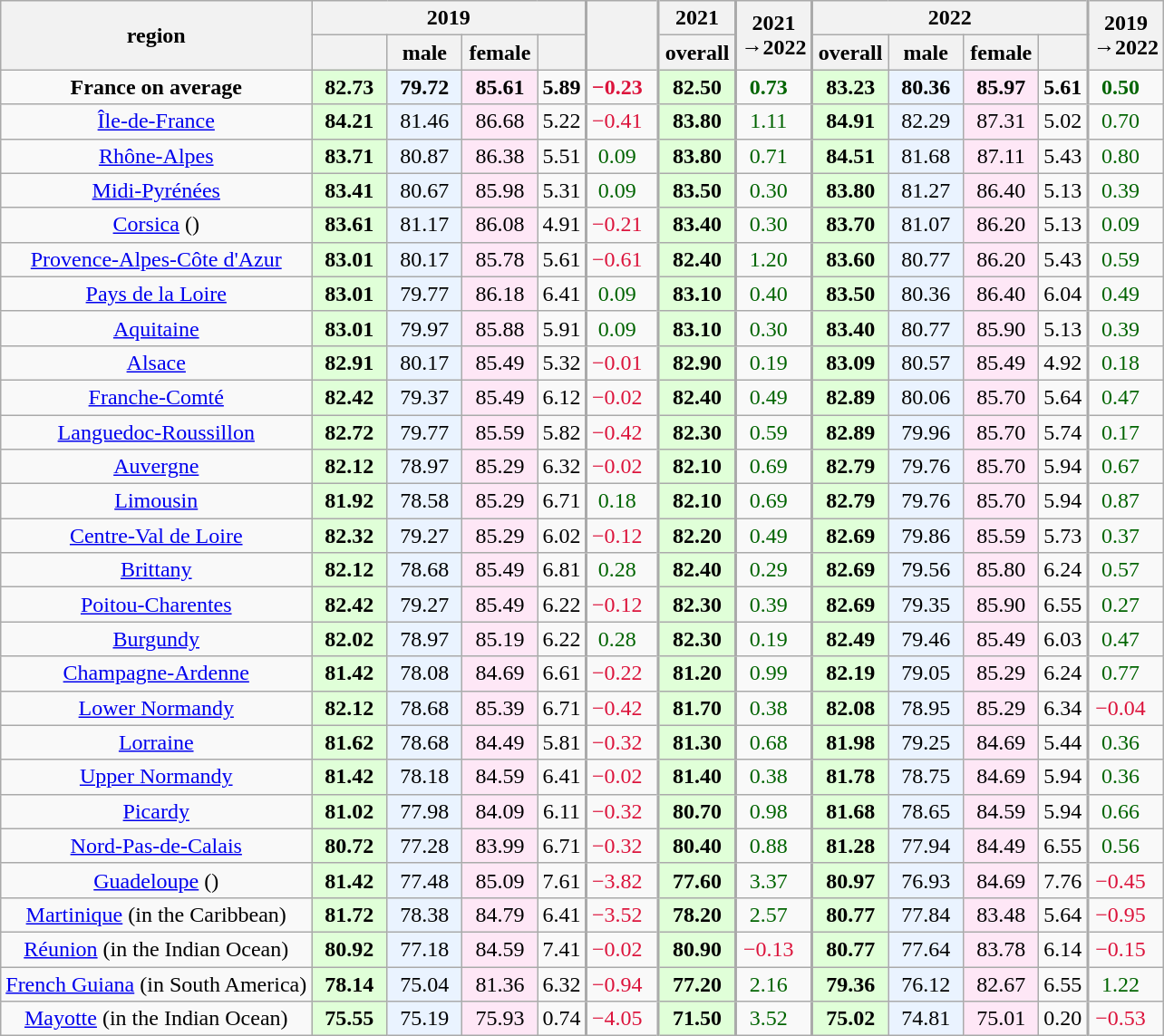<table class="wikitable sortable mw-datatable static-row-numbers sticky-header-multi sort-under col1left col6right col8right col13right" style="text-align:center;">
<tr>
<th rowspan=2 style="vertical-align:middle;">region</th>
<th colspan=4>2019</th>
<th rowspan=2 style="vertical-align:middle;border-left-width:2px;"></th>
<th style="border-left-width:2px;">2021</th>
<th rowspan=2 style="vertical-align:middle;border-left-width:2px;">2021<br>→2022</th>
<th colspan=4 style="border-left-width:2px;">2022</th>
<th rowspan=2 style="vertical-align:middle;border-left-width:2px;">2019<br>→2022</th>
</tr>
<tr>
<th style="vertical-align:middle;min-width:3em;"></th>
<th style="vertical-align:middle;min-width:3em;">male</th>
<th style="vertical-align:middle;min-width:3em;">female</th>
<th></th>
<th style="vertical-align:middle;min-width:3em;border-left-width:2px;">overall</th>
<th style="vertical-align:middle;min-width:3em;border-left-width:2px;">overall</th>
<th style="vertical-align:middle;min-width:3em;">male</th>
<th style="vertical-align:middle;min-width:3em;">female</th>
<th></th>
</tr>
<tr class=static-row-header>
<td><strong>France on average</strong></td>
<td style="background:#e0ffd8;"><strong>82.73</strong></td>
<td style="background:#eaf3ff;"><strong>79.72</strong></td>
<td style="background:#fee7f6;"><strong>85.61</strong></td>
<td><strong>5.89</strong></td>
<td style="padding-right:1.5ex;color:crimson;border-left-width:2px;"><strong>−0.23</strong></td>
<td style="background:#e0ffd8;border-left-width:2px;"><strong>82.50</strong></td>
<td style="padding-right:1.5ex;color:darkgreen;border-left-width:2px;"><strong>0.73</strong></td>
<td style="background:#e0ffd8;border-left-width:2px;"><strong>83.23</strong></td>
<td style="background:#eaf3ff;"><strong>80.36</strong></td>
<td style="background:#fee7f6;"><strong>85.97</strong></td>
<td><strong>5.61</strong></td>
<td style="padding-right:1.5ex;color:darkgreen;border-left-width:2px;"><strong>0.50</strong></td>
</tr>
<tr>
<td><a href='#'>Île-de-France </a></td>
<td style="background:#e0ffd8;"><strong>84.21</strong></td>
<td style="background:#eaf3ff;">81.46</td>
<td style="background:#fee7f6;">86.68</td>
<td>5.22</td>
<td style="padding-right:1.5ex;color:crimson;border-left-width:2px;">−0.41</td>
<td style="background:#e0ffd8;border-left-width:2px;"><strong>83.80</strong></td>
<td style="padding-right:1.5ex;color:darkgreen;border-left-width:2px;">1.11</td>
<td style="background:#e0ffd8;border-left-width:2px;"><strong>84.91</strong></td>
<td style="background:#eaf3ff;">82.29</td>
<td style="background:#fee7f6;">87.31</td>
<td>5.02</td>
<td style="padding-right:1.5ex;color:darkgreen;border-left-width:2px;">0.70</td>
</tr>
<tr>
<td><a href='#'>Rhône-Alpes</a></td>
<td style="background:#e0ffd8;"><strong>83.71</strong></td>
<td style="background:#eaf3ff;">80.87</td>
<td style="background:#fee7f6;">86.38</td>
<td>5.51</td>
<td style="padding-right:1.5ex;color:darkgreen;border-left-width:2px;">0.09</td>
<td style="background:#e0ffd8;border-left-width:2px;"><strong>83.80</strong></td>
<td style="padding-right:1.5ex;color:darkgreen;border-left-width:2px;">0.71</td>
<td style="background:#e0ffd8;border-left-width:2px;"><strong>84.51</strong></td>
<td style="background:#eaf3ff;">81.68</td>
<td style="background:#fee7f6;">87.11</td>
<td>5.43</td>
<td style="padding-right:1.5ex;color:darkgreen;border-left-width:2px;">0.80</td>
</tr>
<tr>
<td><a href='#'>Midi-Pyrénées</a></td>
<td style="background:#e0ffd8;"><strong>83.41</strong></td>
<td style="background:#eaf3ff;">80.67</td>
<td style="background:#fee7f6;">85.98</td>
<td>5.31</td>
<td style="padding-right:1.5ex;color:darkgreen;border-left-width:2px;">0.09</td>
<td style="background:#e0ffd8;border-left-width:2px;"><strong>83.50</strong></td>
<td style="padding-right:1.5ex;color:darkgreen;border-left-width:2px;">0.30</td>
<td style="background:#e0ffd8;border-left-width:2px;"><strong>83.80</strong></td>
<td style="background:#eaf3ff;">81.27</td>
<td style="background:#fee7f6;">86.40</td>
<td>5.13</td>
<td style="padding-right:1.5ex;color:darkgreen;border-left-width:2px;">0.39</td>
</tr>
<tr>
<td><a href='#'>Corsica</a> ()</td>
<td style="background:#e0ffd8;"><strong>83.61</strong></td>
<td style="background:#eaf3ff;">81.17</td>
<td style="background:#fee7f6;">86.08</td>
<td>4.91</td>
<td style="padding-right:1.5ex;color:crimson;border-left-width:2px;">−0.21</td>
<td style="background:#e0ffd8;border-left-width:2px;"><strong>83.40</strong></td>
<td style="padding-right:1.5ex;color:darkgreen;border-left-width:2px;">0.30</td>
<td style="background:#e0ffd8;border-left-width:2px;"><strong>83.70</strong></td>
<td style="background:#eaf3ff;">81.07</td>
<td style="background:#fee7f6;">86.20</td>
<td>5.13</td>
<td style="padding-right:1.5ex;color:darkgreen;border-left-width:2px;">0.09</td>
</tr>
<tr>
<td><a href='#'>Provence-Alpes-Côte d'Azur</a></td>
<td style="background:#e0ffd8;"><strong>83.01</strong></td>
<td style="background:#eaf3ff;">80.17</td>
<td style="background:#fee7f6;">85.78</td>
<td>5.61</td>
<td style="padding-right:1.5ex;color:crimson;border-left-width:2px;">−0.61</td>
<td style="background:#e0ffd8;border-left-width:2px;"><strong>82.40</strong></td>
<td style="padding-right:1.5ex;color:darkgreen;border-left-width:2px;">1.20</td>
<td style="background:#e0ffd8;border-left-width:2px;"><strong>83.60</strong></td>
<td style="background:#eaf3ff;">80.77</td>
<td style="background:#fee7f6;">86.20</td>
<td>5.43</td>
<td style="padding-right:1.5ex;color:darkgreen;border-left-width:2px;">0.59</td>
</tr>
<tr>
<td><a href='#'>Pays de la Loire</a></td>
<td style="background:#e0ffd8;"><strong>83.01</strong></td>
<td style="background:#eaf3ff;">79.77</td>
<td style="background:#fee7f6;">86.18</td>
<td>6.41</td>
<td style="padding-right:1.5ex;color:darkgreen;border-left-width:2px;">0.09</td>
<td style="background:#e0ffd8;border-left-width:2px;"><strong>83.10</strong></td>
<td style="padding-right:1.5ex;color:darkgreen;border-left-width:2px;">0.40</td>
<td style="background:#e0ffd8;border-left-width:2px;"><strong>83.50</strong></td>
<td style="background:#eaf3ff;">80.36</td>
<td style="background:#fee7f6;">86.40</td>
<td>6.04</td>
<td style="padding-right:1.5ex;color:darkgreen;border-left-width:2px;">0.49</td>
</tr>
<tr>
<td><a href='#'>Aquitaine</a></td>
<td style="background:#e0ffd8;"><strong>83.01</strong></td>
<td style="background:#eaf3ff;">79.97</td>
<td style="background:#fee7f6;">85.88</td>
<td>5.91</td>
<td style="padding-right:1.5ex;color:darkgreen;border-left-width:2px;">0.09</td>
<td style="background:#e0ffd8;border-left-width:2px;"><strong>83.10</strong></td>
<td style="padding-right:1.5ex;color:darkgreen;border-left-width:2px;">0.30</td>
<td style="background:#e0ffd8;border-left-width:2px;"><strong>83.40</strong></td>
<td style="background:#eaf3ff;">80.77</td>
<td style="background:#fee7f6;">85.90</td>
<td>5.13</td>
<td style="padding-right:1.5ex;color:darkgreen;border-left-width:2px;">0.39</td>
</tr>
<tr>
<td><a href='#'>Alsace</a></td>
<td style="background:#e0ffd8;"><strong>82.91</strong></td>
<td style="background:#eaf3ff;">80.17</td>
<td style="background:#fee7f6;">85.49</td>
<td>5.32</td>
<td style="padding-right:1.5ex;color:crimson;border-left-width:2px;">−0.01</td>
<td style="background:#e0ffd8;border-left-width:2px;"><strong>82.90</strong></td>
<td style="padding-right:1.5ex;color:darkgreen;border-left-width:2px;">0.19</td>
<td style="background:#e0ffd8;border-left-width:2px;"><strong>83.09</strong></td>
<td style="background:#eaf3ff;">80.57</td>
<td style="background:#fee7f6;">85.49</td>
<td>4.92</td>
<td style="padding-right:1.5ex;color:darkgreen;border-left-width:2px;">0.18</td>
</tr>
<tr>
<td><a href='#'>Franche-Comté</a></td>
<td style="background:#e0ffd8;"><strong>82.42</strong></td>
<td style="background:#eaf3ff;">79.37</td>
<td style="background:#fee7f6;">85.49</td>
<td>6.12</td>
<td style="padding-right:1.5ex;color:crimson;border-left-width:2px;">−0.02</td>
<td style="background:#e0ffd8;border-left-width:2px;"><strong>82.40</strong></td>
<td style="padding-right:1.5ex;color:darkgreen;border-left-width:2px;">0.49</td>
<td style="background:#e0ffd8;border-left-width:2px;"><strong>82.89</strong></td>
<td style="background:#eaf3ff;">80.06</td>
<td style="background:#fee7f6;">85.70</td>
<td>5.64</td>
<td style="padding-right:1.5ex;color:darkgreen;border-left-width:2px;">0.47</td>
</tr>
<tr>
<td><a href='#'>Languedoc-Roussillon</a></td>
<td style="background:#e0ffd8;"><strong>82.72</strong></td>
<td style="background:#eaf3ff;">79.77</td>
<td style="background:#fee7f6;">85.59</td>
<td>5.82</td>
<td style="padding-right:1.5ex;color:crimson;border-left-width:2px;">−0.42</td>
<td style="background:#e0ffd8;border-left-width:2px;"><strong>82.30</strong></td>
<td style="padding-right:1.5ex;color:darkgreen;border-left-width:2px;">0.59</td>
<td style="background:#e0ffd8;border-left-width:2px;"><strong>82.89</strong></td>
<td style="background:#eaf3ff;">79.96</td>
<td style="background:#fee7f6;">85.70</td>
<td>5.74</td>
<td style="padding-right:1.5ex;color:darkgreen;border-left-width:2px;">0.17</td>
</tr>
<tr>
<td><a href='#'>Auvergne</a></td>
<td style="background:#e0ffd8;"><strong>82.12</strong></td>
<td style="background:#eaf3ff;">78.97</td>
<td style="background:#fee7f6;">85.29</td>
<td>6.32</td>
<td style="padding-right:1.5ex;color:crimson;border-left-width:2px;">−0.02</td>
<td style="background:#e0ffd8;border-left-width:2px;"><strong>82.10</strong></td>
<td style="padding-right:1.5ex;color:darkgreen;border-left-width:2px;">0.69</td>
<td style="background:#e0ffd8;border-left-width:2px;"><strong>82.79</strong></td>
<td style="background:#eaf3ff;">79.76</td>
<td style="background:#fee7f6;">85.70</td>
<td>5.94</td>
<td style="padding-right:1.5ex;color:darkgreen;border-left-width:2px;">0.67</td>
</tr>
<tr>
<td><a href='#'>Limousin</a></td>
<td style="background:#e0ffd8;"><strong>81.92</strong></td>
<td style="background:#eaf3ff;">78.58</td>
<td style="background:#fee7f6;">85.29</td>
<td>6.71</td>
<td style="padding-right:1.5ex;color:darkgreen;border-left-width:2px;">0.18</td>
<td style="background:#e0ffd8;border-left-width:2px;"><strong>82.10</strong></td>
<td style="padding-right:1.5ex;color:darkgreen;border-left-width:2px;">0.69</td>
<td style="background:#e0ffd8;border-left-width:2px;"><strong>82.79</strong></td>
<td style="background:#eaf3ff;">79.76</td>
<td style="background:#fee7f6;">85.70</td>
<td>5.94</td>
<td style="padding-right:1.5ex;color:darkgreen;border-left-width:2px;">0.87</td>
</tr>
<tr>
<td><a href='#'>Centre-Val de Loire </a></td>
<td style="background:#e0ffd8;"><strong>82.32</strong></td>
<td style="background:#eaf3ff;">79.27</td>
<td style="background:#fee7f6;">85.29</td>
<td>6.02</td>
<td style="padding-right:1.5ex;color:crimson;border-left-width:2px;">−0.12</td>
<td style="background:#e0ffd8;border-left-width:2px;"><strong>82.20</strong></td>
<td style="padding-right:1.5ex;color:darkgreen;border-left-width:2px;">0.49</td>
<td style="background:#e0ffd8;border-left-width:2px;"><strong>82.69</strong></td>
<td style="background:#eaf3ff;">79.86</td>
<td style="background:#fee7f6;">85.59</td>
<td>5.73</td>
<td style="padding-right:1.5ex;color:darkgreen;border-left-width:2px;">0.37</td>
</tr>
<tr>
<td><a href='#'>Brittany</a></td>
<td style="background:#e0ffd8;"><strong>82.12</strong></td>
<td style="background:#eaf3ff;">78.68</td>
<td style="background:#fee7f6;">85.49</td>
<td>6.81</td>
<td style="padding-right:1.5ex;color:darkgreen;border-left-width:2px;">0.28</td>
<td style="background:#e0ffd8;border-left-width:2px;"><strong>82.40</strong></td>
<td style="padding-right:1.5ex;color:darkgreen;border-left-width:2px;">0.29</td>
<td style="background:#e0ffd8;border-left-width:2px;"><strong>82.69</strong></td>
<td style="background:#eaf3ff;">79.56</td>
<td style="background:#fee7f6;">85.80</td>
<td>6.24</td>
<td style="padding-right:1.5ex;color:darkgreen;border-left-width:2px;">0.57</td>
</tr>
<tr>
<td><a href='#'>Poitou-Charentes</a></td>
<td style="background:#e0ffd8;"><strong>82.42</strong></td>
<td style="background:#eaf3ff;">79.27</td>
<td style="background:#fee7f6;">85.49</td>
<td>6.22</td>
<td style="padding-right:1.5ex;color:crimson;border-left-width:2px;">−0.12</td>
<td style="background:#e0ffd8;border-left-width:2px;"><strong>82.30</strong></td>
<td style="padding-right:1.5ex;color:darkgreen;border-left-width:2px;">0.39</td>
<td style="background:#e0ffd8;border-left-width:2px;"><strong>82.69</strong></td>
<td style="background:#eaf3ff;">79.35</td>
<td style="background:#fee7f6;">85.90</td>
<td>6.55</td>
<td style="padding-right:1.5ex;color:darkgreen;border-left-width:2px;">0.27</td>
</tr>
<tr>
<td><a href='#'>Burgundy</a></td>
<td style="background:#e0ffd8;"><strong>82.02</strong></td>
<td style="background:#eaf3ff;">78.97</td>
<td style="background:#fee7f6;">85.19</td>
<td>6.22</td>
<td style="padding-right:1.5ex;color:darkgreen;border-left-width:2px;">0.28</td>
<td style="background:#e0ffd8;border-left-width:2px;"><strong>82.30</strong></td>
<td style="padding-right:1.5ex;color:darkgreen;border-left-width:2px;">0.19</td>
<td style="background:#e0ffd8;border-left-width:2px;"><strong>82.49</strong></td>
<td style="background:#eaf3ff;">79.46</td>
<td style="background:#fee7f6;">85.49</td>
<td>6.03</td>
<td style="padding-right:1.5ex;color:darkgreen;border-left-width:2px;">0.47</td>
</tr>
<tr>
<td><a href='#'>Champagne-Ardenne</a></td>
<td style="background:#e0ffd8;"><strong>81.42</strong></td>
<td style="background:#eaf3ff;">78.08</td>
<td style="background:#fee7f6;">84.69</td>
<td>6.61</td>
<td style="padding-right:1.5ex;color:crimson;border-left-width:2px;">−0.22</td>
<td style="background:#e0ffd8;border-left-width:2px;"><strong>81.20</strong></td>
<td style="padding-right:1.5ex;color:darkgreen;border-left-width:2px;">0.99</td>
<td style="background:#e0ffd8;border-left-width:2px;"><strong>82.19</strong></td>
<td style="background:#eaf3ff;">79.05</td>
<td style="background:#fee7f6;">85.29</td>
<td>6.24</td>
<td style="padding-right:1.5ex;color:darkgreen;border-left-width:2px;">0.77</td>
</tr>
<tr>
<td><a href='#'>Lower Normandy</a></td>
<td style="background:#e0ffd8;"><strong>82.12</strong></td>
<td style="background:#eaf3ff;">78.68</td>
<td style="background:#fee7f6;">85.39</td>
<td>6.71</td>
<td style="padding-right:1.5ex;color:crimson;border-left-width:2px;">−0.42</td>
<td style="background:#e0ffd8;border-left-width:2px;"><strong>81.70</strong></td>
<td style="padding-right:1.5ex;color:darkgreen;border-left-width:2px;">0.38</td>
<td style="background:#e0ffd8;border-left-width:2px;"><strong>82.08</strong></td>
<td style="background:#eaf3ff;">78.95</td>
<td style="background:#fee7f6;">85.29</td>
<td>6.34</td>
<td style="padding-right:1.5ex;color:crimson;border-left-width:2px;">−0.04</td>
</tr>
<tr>
<td><a href='#'>Lorraine</a></td>
<td style="background:#e0ffd8;"><strong>81.62</strong></td>
<td style="background:#eaf3ff;">78.68</td>
<td style="background:#fee7f6;">84.49</td>
<td>5.81</td>
<td style="padding-right:1.5ex;color:crimson;border-left-width:2px;">−0.32</td>
<td style="background:#e0ffd8;border-left-width:2px;"><strong>81.30</strong></td>
<td style="padding-right:1.5ex;color:darkgreen;border-left-width:2px;">0.68</td>
<td style="background:#e0ffd8;border-left-width:2px;"><strong>81.98</strong></td>
<td style="background:#eaf3ff;">79.25</td>
<td style="background:#fee7f6;">84.69</td>
<td>5.44</td>
<td style="padding-right:1.5ex;color:darkgreen;border-left-width:2px;">0.36</td>
</tr>
<tr>
<td><a href='#'>Upper Normandy</a></td>
<td style="background:#e0ffd8;"><strong>81.42</strong></td>
<td style="background:#eaf3ff;">78.18</td>
<td style="background:#fee7f6;">84.59</td>
<td>6.41</td>
<td style="padding-right:1.5ex;color:crimson;border-left-width:2px;">−0.02</td>
<td style="background:#e0ffd8;border-left-width:2px;"><strong>81.40</strong></td>
<td style="padding-right:1.5ex;color:darkgreen;border-left-width:2px;">0.38</td>
<td style="background:#e0ffd8;border-left-width:2px;"><strong>81.78</strong></td>
<td style="background:#eaf3ff;">78.75</td>
<td style="background:#fee7f6;">84.69</td>
<td>5.94</td>
<td style="padding-right:1.5ex;color:darkgreen;border-left-width:2px;">0.36</td>
</tr>
<tr>
<td><a href='#'>Picardy</a></td>
<td style="background:#e0ffd8;"><strong>81.02</strong></td>
<td style="background:#eaf3ff;">77.98</td>
<td style="background:#fee7f6;">84.09</td>
<td>6.11</td>
<td style="padding-right:1.5ex;color:crimson;border-left-width:2px;">−0.32</td>
<td style="background:#e0ffd8;border-left-width:2px;"><strong>80.70</strong></td>
<td style="padding-right:1.5ex;color:darkgreen;border-left-width:2px;">0.98</td>
<td style="background:#e0ffd8;border-left-width:2px;"><strong>81.68</strong></td>
<td style="background:#eaf3ff;">78.65</td>
<td style="background:#fee7f6;">84.59</td>
<td>5.94</td>
<td style="padding-right:1.5ex;color:darkgreen;border-left-width:2px;">0.66</td>
</tr>
<tr>
<td><a href='#'>Nord-Pas-de-Calais</a></td>
<td style="background:#e0ffd8;"><strong>80.72</strong></td>
<td style="background:#eaf3ff;">77.28</td>
<td style="background:#fee7f6;">83.99</td>
<td>6.71</td>
<td style="padding-right:1.5ex;color:crimson;border-left-width:2px;">−0.32</td>
<td style="background:#e0ffd8;border-left-width:2px;"><strong>80.40</strong></td>
<td style="padding-right:1.5ex;color:darkgreen;border-left-width:2px;">0.88</td>
<td style="background:#e0ffd8;border-left-width:2px;"><strong>81.28</strong></td>
<td style="background:#eaf3ff;">77.94</td>
<td style="background:#fee7f6;">84.49</td>
<td>6.55</td>
<td style="padding-right:1.5ex;color:darkgreen;border-left-width:2px;">0.56</td>
</tr>
<tr>
<td><a href='#'>Guadeloupe</a> ()</td>
<td style="background:#e0ffd8;"><strong>81.42</strong></td>
<td style="background:#eaf3ff;">77.48</td>
<td style="background:#fee7f6;">85.09</td>
<td>7.61</td>
<td style="padding-right:1.5ex;color:crimson;border-left-width:2px;">−3.82</td>
<td style="background:#e0ffd8;border-left-width:2px;"><strong>77.60</strong></td>
<td style="padding-right:1.5ex;color:darkgreen;border-left-width:2px;">3.37</td>
<td style="background:#e0ffd8;border-left-width:2px;"><strong>80.97</strong></td>
<td style="background:#eaf3ff;">76.93</td>
<td style="background:#fee7f6;">84.69</td>
<td>7.76</td>
<td style="padding-right:1.5ex;color:crimson;border-left-width:2px;">−0.45</td>
</tr>
<tr>
<td><a href='#'>Martinique</a> (in the Caribbean)</td>
<td style="background:#e0ffd8;"><strong>81.72</strong></td>
<td style="background:#eaf3ff;">78.38</td>
<td style="background:#fee7f6;">84.79</td>
<td>6.41</td>
<td style="padding-right:1.5ex;color:crimson;border-left-width:2px;">−3.52</td>
<td style="background:#e0ffd8;border-left-width:2px;"><strong>78.20</strong></td>
<td style="padding-right:1.5ex;color:darkgreen;border-left-width:2px;">2.57</td>
<td style="background:#e0ffd8;border-left-width:2px;"><strong>80.77</strong></td>
<td style="background:#eaf3ff;">77.84</td>
<td style="background:#fee7f6;">83.48</td>
<td>5.64</td>
<td style="padding-right:1.5ex;color:crimson;border-left-width:2px;">−0.95</td>
</tr>
<tr>
<td><a href='#'>Réunion</a> (in the Indian Ocean)</td>
<td style="background:#e0ffd8;"><strong>80.92</strong></td>
<td style="background:#eaf3ff;">77.18</td>
<td style="background:#fee7f6;">84.59</td>
<td>7.41</td>
<td style="padding-right:1.5ex;color:crimson;border-left-width:2px;">−0.02</td>
<td style="background:#e0ffd8;border-left-width:2px;"><strong>80.90</strong></td>
<td style="padding-right:1.5ex;color:crimson;border-left-width:2px;">−0.13</td>
<td style="background:#e0ffd8;border-left-width:2px;"><strong>80.77</strong></td>
<td style="background:#eaf3ff;">77.64</td>
<td style="background:#fee7f6;">83.78</td>
<td>6.14</td>
<td style="padding-right:1.5ex;color:crimson;border-left-width:2px;">−0.15</td>
</tr>
<tr>
<td><a href='#'>French Guiana</a> (in South America)</td>
<td style="background:#e0ffd8;"><strong>78.14</strong></td>
<td style="background:#eaf3ff;">75.04</td>
<td style="background:#fee7f6;">81.36</td>
<td>6.32</td>
<td style="padding-right:1.5ex;color:crimson;border-left-width:2px;">−0.94</td>
<td style="background:#e0ffd8;border-left-width:2px;"><strong>77.20</strong></td>
<td style="padding-right:1.5ex;color:darkgreen;border-left-width:2px;">2.16</td>
<td style="background:#e0ffd8;border-left-width:2px;"><strong>79.36</strong></td>
<td style="background:#eaf3ff;">76.12</td>
<td style="background:#fee7f6;">82.67</td>
<td>6.55</td>
<td style="padding-right:1.5ex;color:darkgreen;border-left-width:2px;">1.22</td>
</tr>
<tr>
<td><a href='#'>Mayotte</a> (in the Indian Ocean)</td>
<td style="background:#e0ffd8;"><strong>75.55</strong></td>
<td style="background:#eaf3ff;">75.19</td>
<td style="background:#fee7f6;">75.93</td>
<td>0.74</td>
<td style="padding-right:1.5ex;color:crimson;border-left-width:2px;">−4.05</td>
<td style="background:#e0ffd8;border-left-width:2px;"><strong>71.50</strong></td>
<td style="padding-right:1.5ex;color:darkgreen;border-left-width:2px;">3.52</td>
<td style="background:#e0ffd8;border-left-width:2px;"><strong>75.02</strong></td>
<td style="background:#eaf3ff;">74.81</td>
<td style="background:#fee7f6;">75.01</td>
<td>0.20</td>
<td style="padding-right:1.5ex;color:crimson;border-left-width:2px;">−0.53</td>
</tr>
</table>
